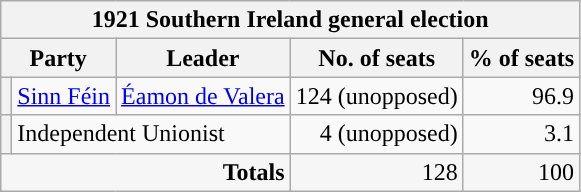<table class="wikitable" font-size: 95%;">
<tr>
<th colspan="5">1921 Southern Ireland general election</th>
</tr>
<tr>
<th colspan="2">Party</th>
<th>Leader</th>
<th>No. of seats</th>
<th>% of seats</th>
</tr>
<tr>
<th style="background-color: "></th>
<td><a href='#'>Sinn Féin</a></td>
<td><a href='#'>Éamon de Valera</a></td>
<td align="right">124 (unopposed)</td>
<td align="right">96.9</td>
</tr>
<tr>
<th style="background-color: "></th>
<td colspan="2">Independent Unionist</td>
<td align="right">4 (unopposed)</td>
<td align="right">3.1</td>
</tr>
<tr style="background-color:#F6F6F6">
<td colspan="3" align="right"><strong>Totals</strong></td>
<td align="right">128</td>
<td align="right">100</td>
</tr>
</table>
